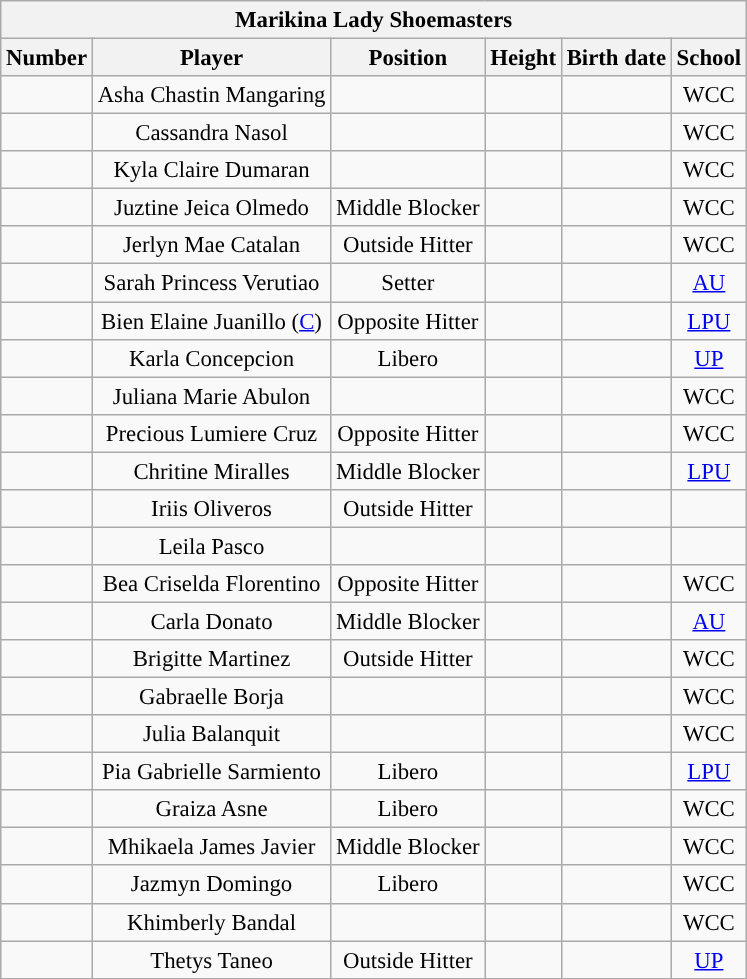<table class="wikitable sortable" style="font-size:95%; text-align:left;">
<tr>
<th colspan="6"><strong>Marikina Lady Shoemasters</strong></th>
</tr>
<tr style="background:#FFFFFF;">
<th style="text-align:center; width:1em;">Number</th>
<th style"text-align:center;width:17em;">Player</th>
<th style"text-align:center; width:9em;">Position</th>
<th style"text-align:center; width:9em;">Height</th>
<th style"text-align:center; width:13em;">Birth date</th>
<th style"text-align:center; width:13em;">School</th>
</tr>
<tr align=center>
<td></td>
<td style"text-align:left">Asha Chastin Mangaring</td>
<td></td>
<td></td>
<td></td>
<td>WCC</td>
</tr>
<tr align=center>
<td></td>
<td style"text-align:left">Cassandra Nasol</td>
<td></td>
<td></td>
<td></td>
<td>WCC</td>
</tr>
<tr align=center>
<td></td>
<td style"text-align:left">Kyla Claire Dumaran</td>
<td></td>
<td></td>
<td></td>
<td>WCC</td>
</tr>
<tr align=center>
<td></td>
<td style"text-align:left">Juztine Jeica Olmedo</td>
<td>Middle Blocker</td>
<td></td>
<td></td>
<td>WCC</td>
</tr>
<tr align=center>
<td></td>
<td style"text-align:left">Jerlyn Mae Catalan</td>
<td>Outside Hitter</td>
<td></td>
<td></td>
<td>WCC</td>
</tr>
<tr align=center>
<td></td>
<td style"text-align:left">Sarah Princess Verutiao</td>
<td>Setter</td>
<td></td>
<td></td>
<td><a href='#'>AU</a></td>
</tr>
<tr align=center>
<td></td>
<td style"text-align:left">Bien Elaine Juanillo (<a href='#'>C</a>)</td>
<td>Opposite Hitter</td>
<td></td>
<td></td>
<td><a href='#'>LPU</a></td>
</tr>
<tr align=center>
<td></td>
<td style"text-align:left">Karla Concepcion</td>
<td>Libero</td>
<td></td>
<td></td>
<td><a href='#'>UP</a></td>
</tr>
<tr align=center>
<td></td>
<td style"text-align:left">Juliana Marie Abulon</td>
<td></td>
<td></td>
<td></td>
<td>WCC</td>
</tr>
<tr align=center>
<td></td>
<td style"text-align:left">Precious Lumiere Cruz</td>
<td>Opposite Hitter</td>
<td></td>
<td></td>
<td>WCC</td>
</tr>
<tr align=center>
<td></td>
<td style"text-align:left">Chritine Miralles</td>
<td>Middle Blocker</td>
<td></td>
<td></td>
<td><a href='#'>LPU</a></td>
</tr>
<tr align=center>
<td></td>
<td style"text-align:left">Iriis Oliveros</td>
<td>Outside Hitter</td>
<td></td>
<td></td>
<td></td>
</tr>
<tr align=center>
<td></td>
<td style"text-align:left">Leila Pasco</td>
<td></td>
<td></td>
<td></td>
<td></td>
</tr>
<tr align=center>
<td></td>
<td style"text-align:left">Bea Criselda Florentino</td>
<td>Opposite Hitter</td>
<td></td>
<td></td>
<td>WCC</td>
</tr>
<tr align=center>
<td></td>
<td style"text-align:left">Carla Donato</td>
<td>Middle Blocker</td>
<td></td>
<td></td>
<td><a href='#'>AU</a></td>
</tr>
<tr align=center>
<td></td>
<td style"text-align:left">Brigitte Martinez</td>
<td>Outside Hitter</td>
<td></td>
<td></td>
<td>WCC</td>
</tr>
<tr align=center>
<td></td>
<td style"text-align:left">Gabraelle Borja</td>
<td></td>
<td></td>
<td></td>
<td>WCC</td>
</tr>
<tr align=center>
<td></td>
<td style"text-align:left">Julia Balanquit</td>
<td></td>
<td></td>
<td></td>
<td>WCC</td>
</tr>
<tr align=center>
<td></td>
<td style"text-align:left">Pia Gabrielle Sarmiento</td>
<td>Libero</td>
<td></td>
<td></td>
<td><a href='#'>LPU</a></td>
</tr>
<tr align=center>
<td></td>
<td style"text-align:left">Graiza Asne</td>
<td>Libero</td>
<td></td>
<td></td>
<td>WCC</td>
</tr>
<tr align=center>
<td></td>
<td style"text-align:left">Mhikaela James Javier</td>
<td>Middle Blocker</td>
<td></td>
<td></td>
<td>WCC</td>
</tr>
<tr align=center>
<td></td>
<td style"text-align:left">Jazmyn Domingo</td>
<td>Libero</td>
<td></td>
<td></td>
<td>WCC</td>
</tr>
<tr align=center>
<td></td>
<td style"text-align:left">Khimberly Bandal</td>
<td></td>
<td></td>
<td></td>
<td>WCC</td>
</tr>
<tr align=center>
<td></td>
<td style"text-align:left">Thetys Taneo</td>
<td>Outside Hitter</td>
<td></td>
<td></td>
<td><a href='#'>UP</a></td>
</tr>
</table>
